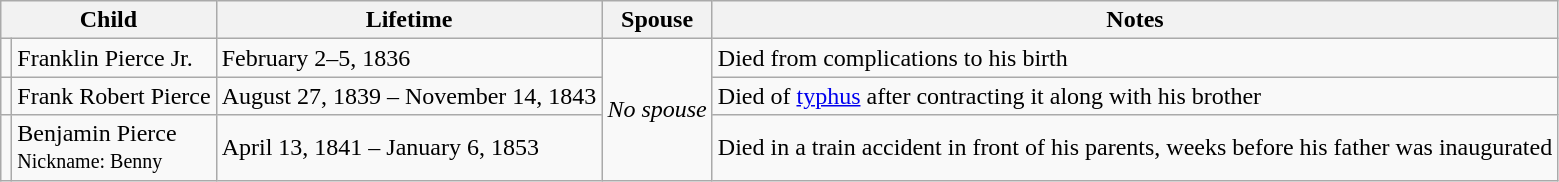<table class="wikitable">
<tr>
<th colspan="2">Child</th>
<th>Lifetime</th>
<th>Spouse</th>
<th>Notes</th>
</tr>
<tr>
<td></td>
<td>Franklin Pierce Jr.</td>
<td>February 2–5, 1836</td>
<td rowspan="3"><em>No spouse</em></td>
<td>Died from complications to his birth</td>
</tr>
<tr>
<td></td>
<td>Frank Robert Pierce</td>
<td>August 27, 1839 – November 14, 1843</td>
<td>Died of <a href='#'>typhus</a> after contracting it along with his brother</td>
</tr>
<tr>
<td></td>
<td>Benjamin Pierce<br><small>Nickname: Benny</small></td>
<td>April 13, 1841 – January 6, 1853</td>
<td>Died in a train accident in front of his parents, weeks before his father was inaugurated</td>
</tr>
</table>
